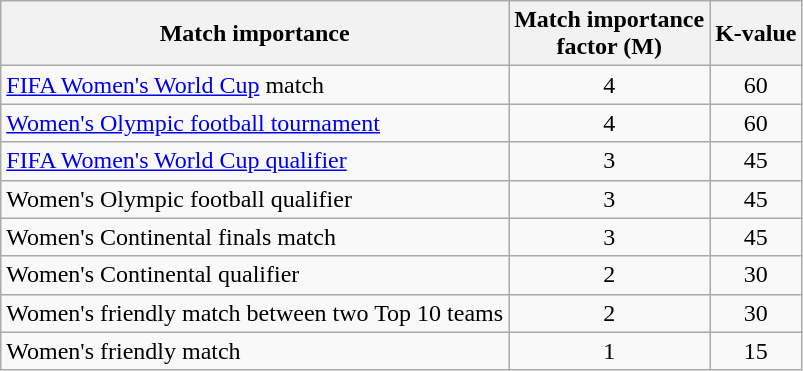<table class="wikitable">
<tr>
<th>Match importance</th>
<th>Match importance<br>factor (M)</th>
<th>K-value</th>
</tr>
<tr>
<td><a href='#'>FIFA Women's World Cup</a> match</td>
<td style="text-align:center;">4</td>
<td style="text-align:center;">60</td>
</tr>
<tr>
<td><a href='#'>Women's Olympic football tournament</a></td>
<td style="text-align:center;">4</td>
<td style="text-align:center;">60</td>
</tr>
<tr>
<td><a href='#'>FIFA Women's World Cup qualifier</a></td>
<td style="text-align:center;">3</td>
<td style="text-align:center;">45</td>
</tr>
<tr>
<td>Women's Olympic football qualifier</td>
<td style="text-align:center;">3</td>
<td style="text-align:center;">45</td>
</tr>
<tr>
<td>Women's Continental finals match</td>
<td style="text-align:center;">3</td>
<td style="text-align:center;">45</td>
</tr>
<tr>
<td>Women's Continental qualifier</td>
<td style="text-align:center;">2</td>
<td style="text-align:center;">30</td>
</tr>
<tr>
<td>Women's friendly match between two Top 10 teams</td>
<td style="text-align:center;">2</td>
<td style="text-align:center;">30</td>
</tr>
<tr>
<td>Women's friendly match</td>
<td style="text-align:center;">1</td>
<td style="text-align:center;">15</td>
</tr>
</table>
